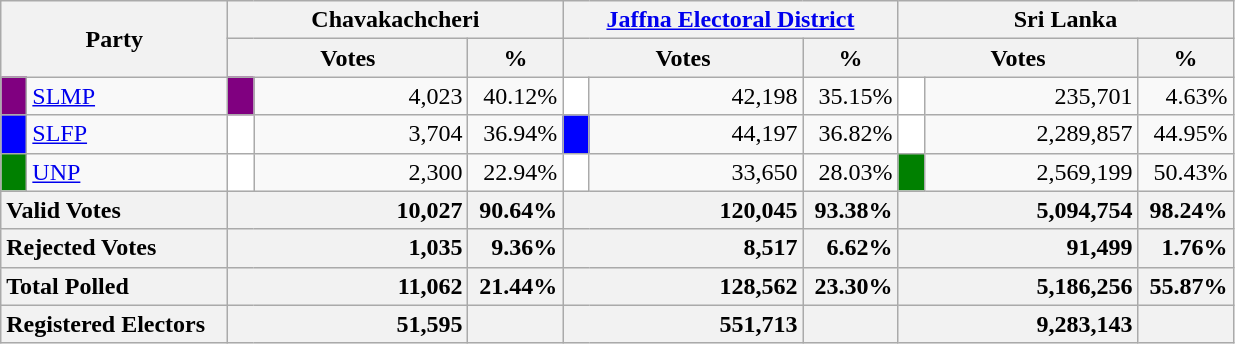<table class="wikitable">
<tr>
<th colspan="2" width="144px"rowspan="2">Party</th>
<th colspan="3" width="216px">Chavakachcheri</th>
<th colspan="3" width="216px"><a href='#'>Jaffna Electoral District</a></th>
<th colspan="3" width="216px">Sri Lanka</th>
</tr>
<tr>
<th colspan="2" width="144px">Votes</th>
<th>%</th>
<th colspan="2" width="144px">Votes</th>
<th>%</th>
<th colspan="2" width="144px">Votes</th>
<th>%</th>
</tr>
<tr>
<td style="background-color:purple;" width="10px"></td>
<td style="text-align:left;"><a href='#'>SLMP</a></td>
<td style="background-color:purple;" width="10px"></td>
<td style="text-align:right;">4,023</td>
<td style="text-align:right;">40.12%</td>
<td style="background-color:white;" width="10px"></td>
<td style="text-align:right;">42,198</td>
<td style="text-align:right;">35.15%</td>
<td style="background-color:white;" width="10px"></td>
<td style="text-align:right;">235,701</td>
<td style="text-align:right;">4.63%</td>
</tr>
<tr>
<td style="background-color:blue;" width="10px"></td>
<td style="text-align:left;"><a href='#'>SLFP</a></td>
<td style="background-color:white;" width="10px"></td>
<td style="text-align:right;">3,704</td>
<td style="text-align:right;">36.94%</td>
<td style="background-color:blue;" width="10px"></td>
<td style="text-align:right;">44,197</td>
<td style="text-align:right;">36.82%</td>
<td style="background-color:white;" width="10px"></td>
<td style="text-align:right;">2,289,857</td>
<td style="text-align:right;">44.95%</td>
</tr>
<tr>
<td style="background-color:green;" width="10px"></td>
<td style="text-align:left;"><a href='#'>UNP</a></td>
<td style="background-color:white;" width="10px"></td>
<td style="text-align:right;">2,300</td>
<td style="text-align:right;">22.94%</td>
<td style="background-color:white;" width="10px"></td>
<td style="text-align:right;">33,650</td>
<td style="text-align:right;">28.03%</td>
<td style="background-color:green;" width="10px"></td>
<td style="text-align:right;">2,569,199</td>
<td style="text-align:right;">50.43%</td>
</tr>
<tr>
<th colspan="2" width="144px"style="text-align:left;">Valid Votes</th>
<th style="text-align:right;"colspan="2" width="144px">10,027</th>
<th style="text-align:right;">90.64%</th>
<th style="text-align:right;"colspan="2" width="144px">120,045</th>
<th style="text-align:right;">93.38%</th>
<th style="text-align:right;"colspan="2" width="144px">5,094,754</th>
<th style="text-align:right;">98.24%</th>
</tr>
<tr>
<th colspan="2" width="144px"style="text-align:left;">Rejected Votes</th>
<th style="text-align:right;"colspan="2" width="144px">1,035</th>
<th style="text-align:right;">9.36%</th>
<th style="text-align:right;"colspan="2" width="144px">8,517</th>
<th style="text-align:right;">6.62%</th>
<th style="text-align:right;"colspan="2" width="144px">91,499</th>
<th style="text-align:right;">1.76%</th>
</tr>
<tr>
<th colspan="2" width="144px"style="text-align:left;">Total Polled</th>
<th style="text-align:right;"colspan="2" width="144px">11,062</th>
<th style="text-align:right;">21.44%</th>
<th style="text-align:right;"colspan="2" width="144px">128,562</th>
<th style="text-align:right;">23.30%</th>
<th style="text-align:right;"colspan="2" width="144px">5,186,256</th>
<th style="text-align:right;">55.87%</th>
</tr>
<tr>
<th colspan="2" width="144px"style="text-align:left;">Registered Electors</th>
<th style="text-align:right;"colspan="2" width="144px">51,595</th>
<th></th>
<th style="text-align:right;"colspan="2" width="144px">551,713</th>
<th></th>
<th style="text-align:right;"colspan="2" width="144px">9,283,143</th>
<th></th>
</tr>
</table>
